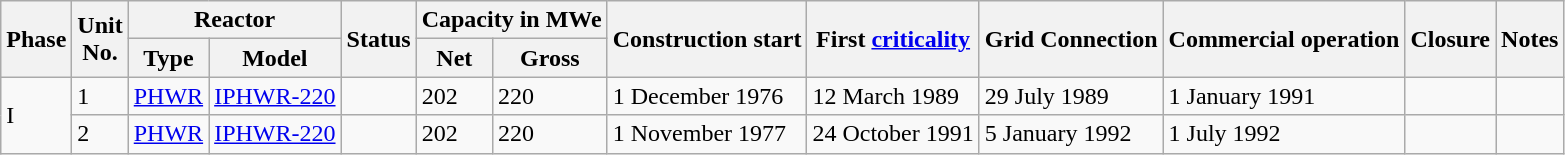<table class="wikitable sortable mw-datatable">
<tr>
<th rowspan="2">Phase</th>
<th rowspan="2">Unit<br>No.</th>
<th colspan="2">Reactor</th>
<th rowspan="2">Status</th>
<th colspan="2">Capacity in MWe</th>
<th rowspan="2">Construction start</th>
<th rowspan="2">First <a href='#'>criticality</a></th>
<th rowspan="2">Grid Connection</th>
<th rowspan="2">Commercial operation</th>
<th rowspan="2">Closure</th>
<th rowspan="2">Notes</th>
</tr>
<tr>
<th>Type</th>
<th>Model</th>
<th>Net</th>
<th>Gross</th>
</tr>
<tr>
<td rowspan="2">I</td>
<td>1</td>
<td><a href='#'>PHWR</a></td>
<td><a href='#'>IPHWR-220</a></td>
<td></td>
<td>202</td>
<td>220</td>
<td>1 December 1976</td>
<td>12 March 1989</td>
<td>29 July 1989</td>
<td>1 January 1991</td>
<td></td>
<td></td>
</tr>
<tr>
<td>2</td>
<td><a href='#'>PHWR</a></td>
<td><a href='#'>IPHWR-220</a></td>
<td></td>
<td>202</td>
<td>220</td>
<td>1 November 1977</td>
<td>24 October 1991</td>
<td>5 January 1992</td>
<td>1 July 1992</td>
<td></td>
<td></td>
</tr>
</table>
